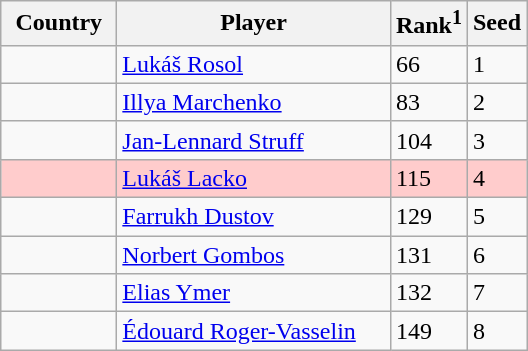<table class="sortable wikitable">
<tr>
<th width="70">Country</th>
<th width="175">Player</th>
<th>Rank<sup>1</sup></th>
<th>Seed</th>
</tr>
<tr>
<td></td>
<td><a href='#'>Lukáš Rosol</a></td>
<td>66</td>
<td>1</td>
</tr>
<tr>
<td></td>
<td><a href='#'>Illya Marchenko</a></td>
<td>83</td>
<td>2</td>
</tr>
<tr>
<td></td>
<td><a href='#'>Jan-Lennard Struff</a></td>
<td>104</td>
<td>3</td>
</tr>
<tr style="background:#fcc;">
<td></td>
<td><a href='#'>Lukáš Lacko</a></td>
<td>115</td>
<td>4</td>
</tr>
<tr>
<td></td>
<td><a href='#'>Farrukh Dustov</a></td>
<td>129</td>
<td>5</td>
</tr>
<tr>
<td></td>
<td><a href='#'>Norbert Gombos</a></td>
<td>131</td>
<td>6</td>
</tr>
<tr>
<td></td>
<td><a href='#'>Elias Ymer</a></td>
<td>132</td>
<td>7</td>
</tr>
<tr>
<td></td>
<td><a href='#'>Édouard Roger-Vasselin</a></td>
<td>149</td>
<td>8</td>
</tr>
</table>
